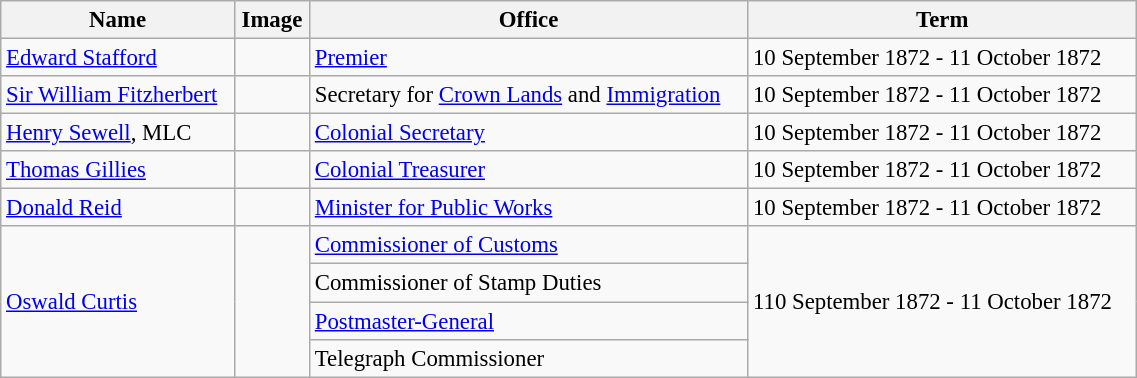<table class=wikitable style="font-size: 95%;" width=60%>
<tr>
<th>Name</th>
<th>Image</th>
<th>Office</th>
<th>Term</th>
</tr>
<tr>
<td><a href='#'>Edward Stafford</a></td>
<td></td>
<td><a href='#'>Premier</a></td>
<td>10 September 1872 - 11 October 1872</td>
</tr>
<tr>
<td><a href='#'>Sir William Fitzherbert</a></td>
<td></td>
<td>Secretary for <a href='#'>Crown Lands</a> and <a href='#'>Immigration</a></td>
<td>10 September 1872 - 11 October 1872</td>
</tr>
<tr>
<td><a href='#'>Henry Sewell</a>, MLC</td>
<td></td>
<td><a href='#'>Colonial Secretary</a></td>
<td>10 September 1872 - 11 October 1872</td>
</tr>
<tr>
<td><a href='#'>Thomas Gillies</a></td>
<td></td>
<td><a href='#'>Colonial Treasurer</a></td>
<td>10 September 1872 - 11 October 1872</td>
</tr>
<tr>
<td><a href='#'>Donald Reid</a></td>
<td></td>
<td><a href='#'>Minister for Public Works</a></td>
<td>10 September 1872 - 11 October 1872</td>
</tr>
<tr>
<td rowspan=4><a href='#'>Oswald Curtis</a></td>
<td rowspan=4></td>
<td><a href='#'>Commissioner of Customs</a></td>
<td rowspan=4>110 September 1872 - 11 October 1872</td>
</tr>
<tr>
<td>Commissioner of Stamp Duties</td>
</tr>
<tr>
<td><a href='#'>Postmaster-General</a></td>
</tr>
<tr>
<td>Telegraph Commissioner</td>
</tr>
</table>
